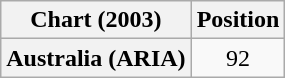<table class="wikitable plainrowheaders" style="text-align:center">
<tr>
<th>Chart (2003)</th>
<th>Position</th>
</tr>
<tr>
<th scope="row">Australia (ARIA)</th>
<td>92</td>
</tr>
</table>
